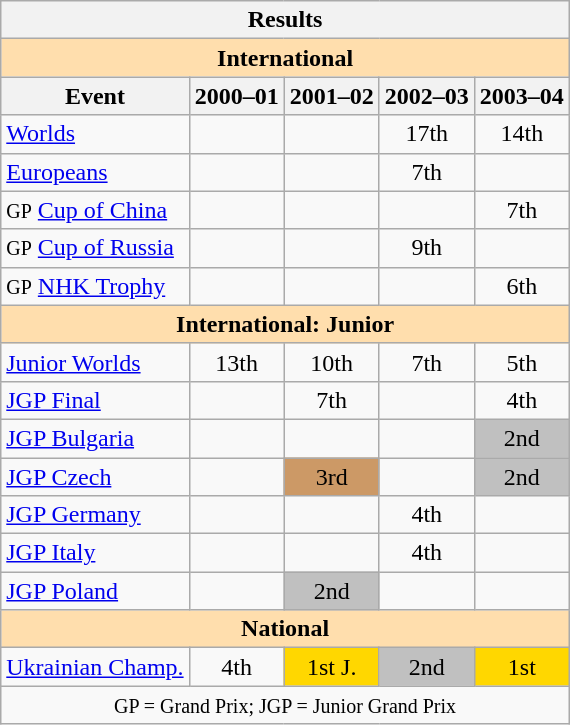<table class="wikitable" style="text-align:center">
<tr>
<th colspan=5 align=center><strong>Results</strong></th>
</tr>
<tr>
<th style="background-color: #ffdead; " colspan=5 align=center><strong>International</strong></th>
</tr>
<tr>
<th>Event</th>
<th>2000–01</th>
<th>2001–02</th>
<th>2002–03</th>
<th>2003–04</th>
</tr>
<tr>
<td align=left><a href='#'>Worlds</a></td>
<td></td>
<td></td>
<td>17th</td>
<td>14th</td>
</tr>
<tr>
<td align=left><a href='#'>Europeans</a></td>
<td></td>
<td></td>
<td>7th</td>
<td></td>
</tr>
<tr>
<td align=left><small>GP</small> <a href='#'>Cup of China</a></td>
<td></td>
<td></td>
<td></td>
<td>7th</td>
</tr>
<tr>
<td align=left><small>GP</small> <a href='#'>Cup of Russia</a></td>
<td></td>
<td></td>
<td>9th</td>
<td></td>
</tr>
<tr>
<td align=left><small>GP</small> <a href='#'>NHK Trophy</a></td>
<td></td>
<td></td>
<td></td>
<td>6th</td>
</tr>
<tr>
<th style="background-color: #ffdead; " colspan=5 align=center><strong>International: Junior</strong></th>
</tr>
<tr>
<td align=left><a href='#'>Junior Worlds</a></td>
<td>13th</td>
<td>10th</td>
<td>7th</td>
<td>5th</td>
</tr>
<tr>
<td align=left><a href='#'>JGP Final</a></td>
<td></td>
<td>7th</td>
<td></td>
<td>4th</td>
</tr>
<tr>
<td align=left><a href='#'>JGP Bulgaria</a></td>
<td></td>
<td></td>
<td></td>
<td bgcolor=silver>2nd</td>
</tr>
<tr>
<td align=left><a href='#'>JGP Czech</a></td>
<td></td>
<td bgcolor=cc9966>3rd</td>
<td></td>
<td bgcolor=silver>2nd</td>
</tr>
<tr>
<td align=left><a href='#'>JGP Germany</a></td>
<td></td>
<td></td>
<td>4th</td>
<td></td>
</tr>
<tr>
<td align=left><a href='#'>JGP Italy</a></td>
<td></td>
<td></td>
<td>4th</td>
<td></td>
</tr>
<tr>
<td align=left><a href='#'>JGP Poland</a></td>
<td></td>
<td bgcolor=silver>2nd</td>
<td></td>
<td></td>
</tr>
<tr>
<th style="background-color: #ffdead; " colspan=5 align=center><strong>National</strong></th>
</tr>
<tr>
<td align=left><a href='#'>Ukrainian Champ.</a></td>
<td>4th</td>
<td bgcolor=gold>1st J.</td>
<td bgcolor=silver>2nd</td>
<td bgcolor=gold>1st</td>
</tr>
<tr>
<td colspan=5 align=center><small> GP = Grand Prix; JGP = Junior Grand Prix </small></td>
</tr>
</table>
